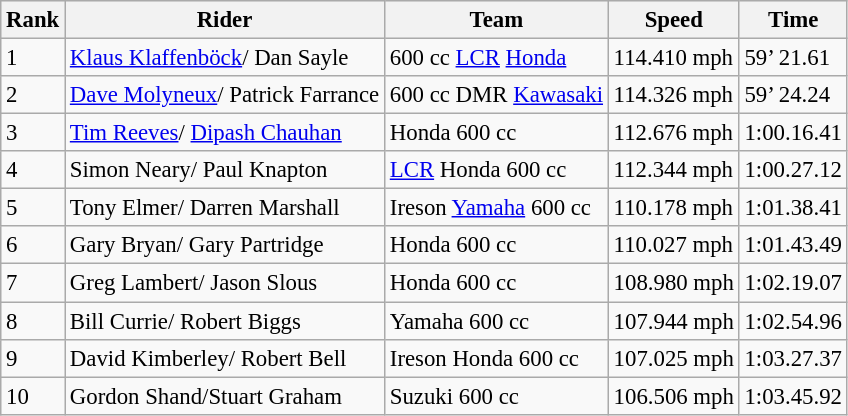<table class="wikitable" style="font-size: 95%;">
<tr style="background:#efefef;">
<th>Rank</th>
<th>Rider</th>
<th>Team</th>
<th>Speed</th>
<th>Time</th>
</tr>
<tr>
<td>1</td>
<td> <a href='#'>Klaus Klaffenböck</a>/ Dan Sayle</td>
<td>600 cc <a href='#'>LCR</a> <a href='#'>Honda</a></td>
<td>114.410 mph</td>
<td>59’ 21.61</td>
</tr>
<tr>
<td>2</td>
<td> <a href='#'>Dave Molyneux</a>/ Patrick Farrance</td>
<td>600 cc DMR <a href='#'>Kawasaki</a></td>
<td>114.326 mph</td>
<td>59’ 24.24</td>
</tr>
<tr>
<td>3</td>
<td> <a href='#'>Tim Reeves</a>/ <a href='#'>Dipash Chauhan</a></td>
<td>Honda 600 cc</td>
<td>112.676 mph</td>
<td>1:00.16.41</td>
</tr>
<tr>
<td>4</td>
<td> Simon Neary/ Paul Knapton</td>
<td><a href='#'>LCR</a> Honda 600 cc</td>
<td>112.344 mph</td>
<td>1:00.27.12</td>
</tr>
<tr>
<td>5</td>
<td> Tony Elmer/ Darren Marshall</td>
<td>Ireson <a href='#'>Yamaha</a> 600 cc</td>
<td>110.178 mph</td>
<td>1:01.38.41</td>
</tr>
<tr>
<td>6</td>
<td> Gary Bryan/ Gary Partridge</td>
<td>Honda 600 cc</td>
<td>110.027 mph</td>
<td>1:01.43.49</td>
</tr>
<tr>
<td>7</td>
<td> Greg Lambert/ Jason Slous</td>
<td>Honda 600 cc</td>
<td>108.980 mph</td>
<td>1:02.19.07</td>
</tr>
<tr>
<td>8</td>
<td> Bill Currie/ Robert Biggs</td>
<td>Yamaha 600 cc</td>
<td>107.944 mph</td>
<td>1:02.54.96</td>
</tr>
<tr>
<td>9</td>
<td> David Kimberley/ Robert Bell</td>
<td>Ireson Honda 600 cc</td>
<td>107.025 mph</td>
<td>1:03.27.37</td>
</tr>
<tr>
<td>10</td>
<td> Gordon Shand/Stuart Graham</td>
<td>Suzuki 600 cc</td>
<td>106.506 mph</td>
<td>1:03.45.92</td>
</tr>
</table>
